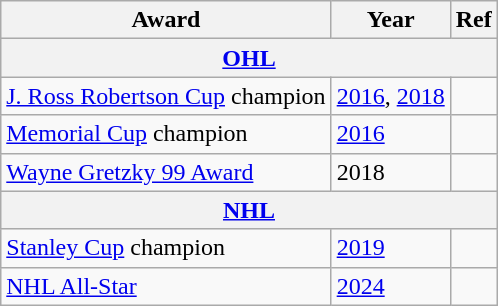<table class="wikitable">
<tr>
<th>Award</th>
<th>Year</th>
<th>Ref</th>
</tr>
<tr>
<th colspan="3"><a href='#'>OHL</a></th>
</tr>
<tr>
<td><a href='#'>J. Ross Robertson Cup</a> champion</td>
<td><a href='#'>2016</a>, <a href='#'>2018</a></td>
<td></td>
</tr>
<tr>
<td><a href='#'>Memorial Cup</a> champion</td>
<td><a href='#'>2016</a></td>
<td></td>
</tr>
<tr>
<td><a href='#'>Wayne Gretzky 99 Award</a></td>
<td>2018</td>
<td></td>
</tr>
<tr>
<th colspan="3"><a href='#'>NHL</a></th>
</tr>
<tr>
<td><a href='#'>Stanley Cup</a> champion</td>
<td><a href='#'>2019</a></td>
<td></td>
</tr>
<tr>
<td><a href='#'>NHL All-Star</a></td>
<td><a href='#'>2024</a></td>
</tr>
</table>
